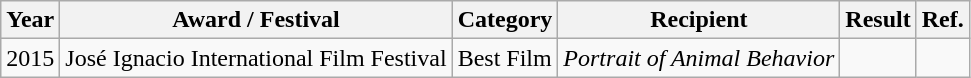<table class="wikitable">
<tr>
<th>Year</th>
<th>Award / Festival</th>
<th>Category</th>
<th>Recipient</th>
<th>Result</th>
<th>Ref.</th>
</tr>
<tr>
<td>2015</td>
<td>José Ignacio International Film Festival</td>
<td>Best Film</td>
<td><em>Portrait of Animal Behavior</em></td>
<td></td>
<td></td>
</tr>
</table>
